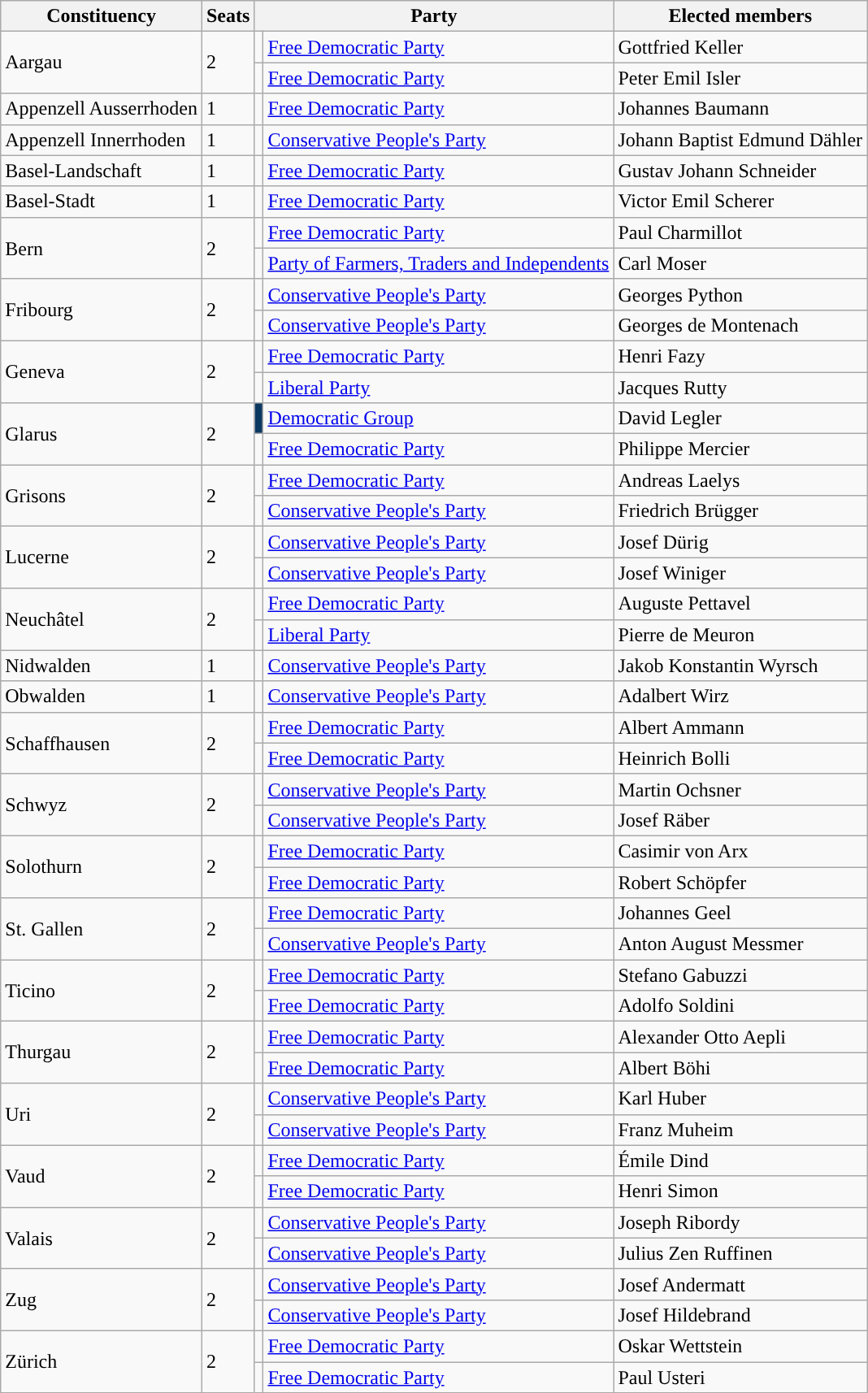<table class="wikitable">
<tr>
<th>Constituency</th>
<th>Seats</th>
<th colspan="2">Party</th>
<th>Elected members</th>
</tr>
<tr>
<td rowspan="2">Aargau</td>
<td rowspan="2">2</td>
<td style="color:inherit;background:"></td>
<td><a href='#'>Free Democratic Party</a></td>
<td>Gottfried Keller</td>
</tr>
<tr>
<td style="color:inherit;background:"></td>
<td><a href='#'>Free Democratic Party</a></td>
<td>Peter Emil Isler</td>
</tr>
<tr>
<td>Appenzell Ausserrhoden</td>
<td>1</td>
<td style="color:inherit;background:"></td>
<td><a href='#'>Free Democratic Party</a></td>
<td>Johannes Baumann</td>
</tr>
<tr>
<td>Appenzell Innerrhoden</td>
<td>1</td>
<td style="color:inherit;background:"></td>
<td><a href='#'>Conservative People's Party</a></td>
<td>Johann Baptist Edmund Dähler</td>
</tr>
<tr>
<td>Basel-Landschaft</td>
<td>1</td>
<td style="color:inherit;background:"></td>
<td><a href='#'>Free Democratic Party</a></td>
<td>Gustav Johann Schneider</td>
</tr>
<tr>
<td>Basel-Stadt</td>
<td>1</td>
<td style="color:inherit;background:"></td>
<td><a href='#'>Free Democratic Party</a></td>
<td>Victor Emil Scherer</td>
</tr>
<tr>
<td rowspan="2">Bern</td>
<td rowspan="2">2</td>
<td style="color:inherit;background:"></td>
<td><a href='#'>Free Democratic Party</a></td>
<td>Paul Charmillot</td>
</tr>
<tr>
<td style="color:inherit;background:"></td>
<td><a href='#'>Party of Farmers, Traders and Independents</a></td>
<td>Carl Moser</td>
</tr>
<tr>
<td rowspan="2">Fribourg</td>
<td rowspan="2">2</td>
<td style="color:inherit;background:"></td>
<td><a href='#'>Conservative People's Party</a></td>
<td>Georges Python</td>
</tr>
<tr>
<td style="color:inherit;background:"></td>
<td><a href='#'>Conservative People's Party</a></td>
<td>Georges de Montenach</td>
</tr>
<tr>
<td rowspan="2">Geneva</td>
<td rowspan="2">2</td>
<td style="color:inherit;background:"></td>
<td><a href='#'>Free Democratic Party</a></td>
<td>Henri Fazy</td>
</tr>
<tr>
<td style="color:inherit;background:"></td>
<td><a href='#'>Liberal Party</a></td>
<td>Jacques Rutty</td>
</tr>
<tr>
<td rowspan="2">Glarus</td>
<td rowspan="2">2</td>
<td style="color:inherit;background:#0B3861"></td>
<td><a href='#'>Democratic Group</a></td>
<td>David Legler</td>
</tr>
<tr>
<td style="color:inherit;background:"></td>
<td><a href='#'>Free Democratic Party</a></td>
<td>Philippe Mercier</td>
</tr>
<tr>
<td rowspan="2">Grisons</td>
<td rowspan="2">2</td>
<td style="color:inherit;background:"></td>
<td><a href='#'>Free Democratic Party</a></td>
<td>Andreas Laelys</td>
</tr>
<tr>
<td style="color:inherit;background:"></td>
<td><a href='#'>Conservative People's Party</a></td>
<td>Friedrich Brügger</td>
</tr>
<tr>
<td rowspan="2">Lucerne</td>
<td rowspan="2">2</td>
<td style="color:inherit;background:"></td>
<td><a href='#'>Conservative People's Party</a></td>
<td>Josef Dürig</td>
</tr>
<tr>
<td style="color:inherit;background:"></td>
<td><a href='#'>Conservative People's Party</a></td>
<td>Josef Winiger</td>
</tr>
<tr>
<td rowspan="2">Neuchâtel</td>
<td rowspan="2">2</td>
<td style="color:inherit;background:"></td>
<td><a href='#'>Free Democratic Party</a></td>
<td>Auguste Pettavel</td>
</tr>
<tr>
<td style="color:inherit;background:"></td>
<td><a href='#'>Liberal Party</a></td>
<td>Pierre de Meuron</td>
</tr>
<tr>
<td>Nidwalden</td>
<td>1</td>
<td style="color:inherit;background:"></td>
<td><a href='#'>Conservative People's Party</a></td>
<td>Jakob Konstantin Wyrsch</td>
</tr>
<tr>
<td>Obwalden</td>
<td>1</td>
<td style="color:inherit;background:"></td>
<td><a href='#'>Conservative People's Party</a></td>
<td>Adalbert Wirz</td>
</tr>
<tr>
<td rowspan="2">Schaffhausen</td>
<td rowspan="2">2</td>
<td style="color:inherit;background:"></td>
<td><a href='#'>Free Democratic Party</a></td>
<td>Albert Ammann</td>
</tr>
<tr>
<td style="color:inherit;background:"></td>
<td><a href='#'>Free Democratic Party</a></td>
<td>Heinrich Bolli</td>
</tr>
<tr>
<td rowspan="2">Schwyz</td>
<td rowspan="2">2</td>
<td style="color:inherit;background:"></td>
<td><a href='#'>Conservative People's Party</a></td>
<td>Martin Ochsner</td>
</tr>
<tr>
<td style="color:inherit;background:"></td>
<td><a href='#'>Conservative People's Party</a></td>
<td>Josef Räber</td>
</tr>
<tr>
<td rowspan="2">Solothurn</td>
<td rowspan="2">2</td>
<td style="color:inherit;background:"></td>
<td><a href='#'>Free Democratic Party</a></td>
<td>Casimir von Arx</td>
</tr>
<tr>
<td style="color:inherit;background:"></td>
<td><a href='#'>Free Democratic Party</a></td>
<td>Robert Schöpfer</td>
</tr>
<tr>
<td rowspan="2">St. Gallen</td>
<td rowspan="2">2</td>
<td style="color:inherit;background:"></td>
<td><a href='#'>Free Democratic Party</a></td>
<td>Johannes Geel</td>
</tr>
<tr>
<td style="color:inherit;background:"></td>
<td><a href='#'>Conservative People's Party</a></td>
<td>Anton August Messmer</td>
</tr>
<tr>
<td rowspan="2">Ticino</td>
<td rowspan="2">2</td>
<td style="color:inherit;background:"></td>
<td><a href='#'>Free Democratic Party</a></td>
<td>Stefano Gabuzzi</td>
</tr>
<tr>
<td style="color:inherit;background:"></td>
<td><a href='#'>Free Democratic Party</a></td>
<td>Adolfo Soldini</td>
</tr>
<tr>
<td rowspan="2">Thurgau</td>
<td rowspan="2">2</td>
<td style="color:inherit;background:"></td>
<td><a href='#'>Free Democratic Party</a></td>
<td>Alexander Otto Aepli</td>
</tr>
<tr>
<td style="color:inherit;background:"></td>
<td><a href='#'>Free Democratic Party</a></td>
<td>Albert Böhi</td>
</tr>
<tr>
<td rowspan="2">Uri</td>
<td rowspan="2">2</td>
<td style="color:inherit;background:"></td>
<td><a href='#'>Conservative People's Party</a></td>
<td>Karl Huber</td>
</tr>
<tr>
<td style="color:inherit;background:"></td>
<td><a href='#'>Conservative People's Party</a></td>
<td>Franz Muheim</td>
</tr>
<tr>
<td rowspan="2">Vaud</td>
<td rowspan="2">2</td>
<td style="color:inherit;background:"></td>
<td><a href='#'>Free Democratic Party</a></td>
<td>Émile Dind</td>
</tr>
<tr>
<td style="color:inherit;background:"></td>
<td><a href='#'>Free Democratic Party</a></td>
<td>Henri Simon</td>
</tr>
<tr>
<td rowspan="2">Valais</td>
<td rowspan="2">2</td>
<td style="color:inherit;background:"></td>
<td><a href='#'>Conservative People's Party</a></td>
<td>Joseph Ribordy</td>
</tr>
<tr>
<td style="color:inherit;background:"></td>
<td><a href='#'>Conservative People's Party</a></td>
<td>Julius Zen Ruffinen</td>
</tr>
<tr>
<td rowspan="2">Zug</td>
<td rowspan="2">2</td>
<td style="color:inherit;background:"></td>
<td><a href='#'>Conservative People's Party</a></td>
<td>Josef Andermatt</td>
</tr>
<tr>
<td style="color:inherit;background:"></td>
<td><a href='#'>Conservative People's Party</a></td>
<td>Josef Hildebrand</td>
</tr>
<tr>
<td rowspan="2">Zürich</td>
<td rowspan="2">2</td>
<td style="color:inherit;background:"></td>
<td><a href='#'>Free Democratic Party</a></td>
<td>Oskar Wettstein</td>
</tr>
<tr>
<td style="color:inherit;background:"></td>
<td><a href='#'>Free Democratic Party</a></td>
<td>Paul Usteri</td>
</tr>
</table>
